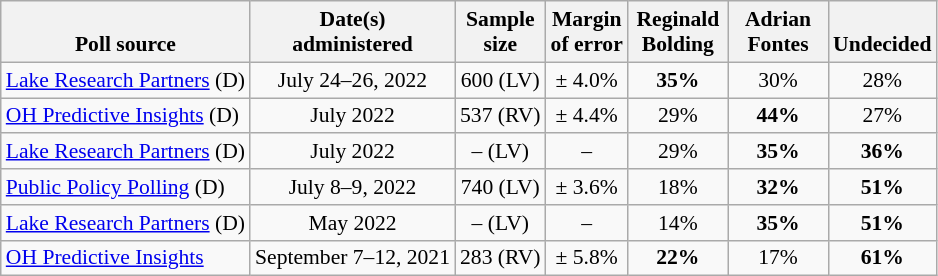<table class="wikitable" style="font-size:90%;text-align:center;">
<tr valign=bottom>
<th>Poll source</th>
<th>Date(s)<br>administered</th>
<th>Sample<br>size</th>
<th>Margin<br>of error</th>
<th style="width:60px;">Reginald<br>Bolding</th>
<th style="width:60px;">Adrian<br>Fontes</th>
<th>Undecided</th>
</tr>
<tr>
<td style="text-align:left;"><a href='#'>Lake Research Partners</a> (D)</td>
<td>July 24–26, 2022</td>
<td>600 (LV)</td>
<td>± 4.0%</td>
<td><strong>35%</strong></td>
<td>30%</td>
<td>28%</td>
</tr>
<tr>
<td style="text-align:left;"><a href='#'>OH Predictive Insights</a> (D)</td>
<td>July 2022</td>
<td>537 (RV)</td>
<td>± 4.4%</td>
<td>29%</td>
<td><strong>44%</strong></td>
<td>27%</td>
</tr>
<tr>
<td style="text-align:left;"><a href='#'>Lake Research Partners</a> (D)</td>
<td>July 2022</td>
<td>– (LV)</td>
<td>–</td>
<td>29%</td>
<td><strong>35%</strong></td>
<td><strong>36%</strong></td>
</tr>
<tr>
<td style="text-align:left;"><a href='#'>Public Policy Polling</a> (D)</td>
<td>July 8–9, 2022</td>
<td>740 (LV)</td>
<td>± 3.6%</td>
<td>18%</td>
<td><strong>32%</strong></td>
<td><strong>51%</strong></td>
</tr>
<tr>
<td style="text-align:left;"><a href='#'>Lake Research Partners</a> (D)</td>
<td>May 2022</td>
<td>– (LV)</td>
<td>–</td>
<td>14%</td>
<td><strong>35%</strong></td>
<td><strong>51%</strong></td>
</tr>
<tr>
<td style="text-align:left;"><a href='#'>OH Predictive Insights</a></td>
<td>September 7–12, 2021</td>
<td>283 (RV)</td>
<td>± 5.8%</td>
<td><strong>22%</strong></td>
<td>17%</td>
<td><strong>61%</strong></td>
</tr>
</table>
